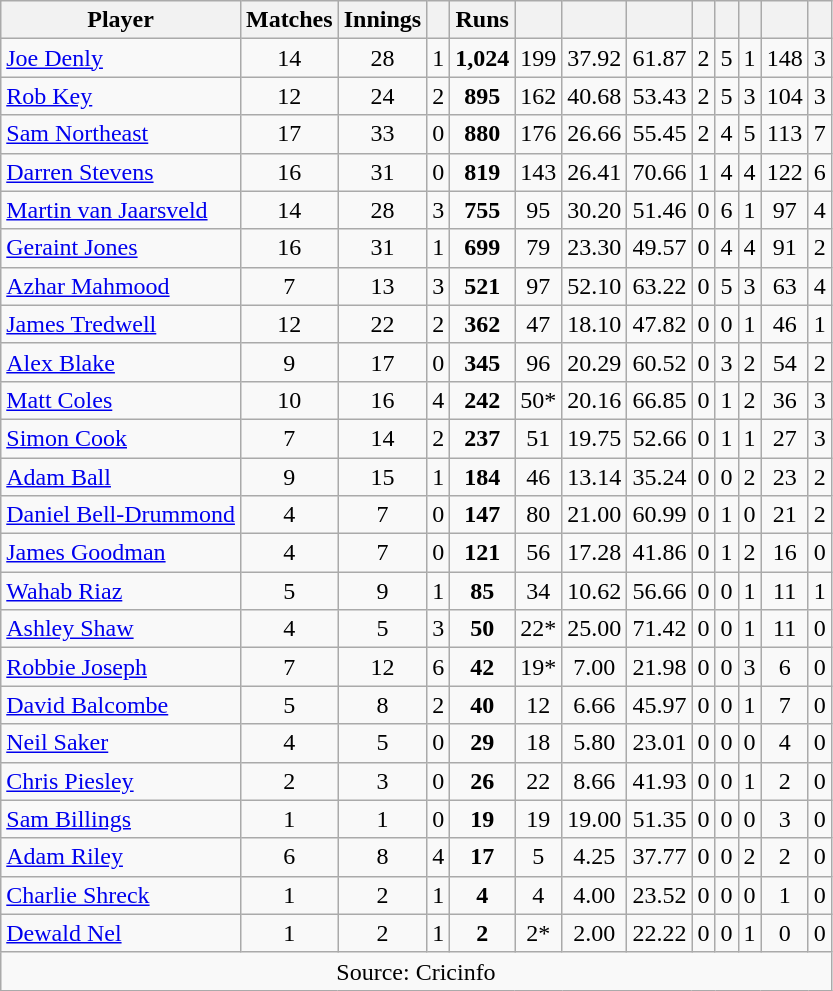<table class="wikitable" style="text-align:center">
<tr>
<th>Player</th>
<th>Matches</th>
<th>Innings</th>
<th></th>
<th>Runs</th>
<th></th>
<th></th>
<th></th>
<th></th>
<th></th>
<th></th>
<th></th>
<th></th>
</tr>
<tr>
<td align="left"><a href='#'>Joe Denly</a></td>
<td>14</td>
<td>28</td>
<td>1</td>
<td><strong>1,024</strong></td>
<td>199</td>
<td>37.92</td>
<td>61.87</td>
<td>2</td>
<td>5</td>
<td>1</td>
<td>148</td>
<td>3</td>
</tr>
<tr>
<td align="left"><a href='#'>Rob Key</a></td>
<td>12</td>
<td>24</td>
<td>2</td>
<td><strong>895</strong></td>
<td>162</td>
<td>40.68</td>
<td>53.43</td>
<td>2</td>
<td>5</td>
<td>3</td>
<td>104</td>
<td>3</td>
</tr>
<tr>
<td align="left"><a href='#'>Sam Northeast</a></td>
<td>17</td>
<td>33</td>
<td>0</td>
<td><strong>880</strong></td>
<td>176</td>
<td>26.66</td>
<td>55.45</td>
<td>2</td>
<td>4</td>
<td>5</td>
<td>113</td>
<td>7</td>
</tr>
<tr>
<td align="left"><a href='#'>Darren Stevens</a></td>
<td>16</td>
<td>31</td>
<td>0</td>
<td><strong>819</strong></td>
<td>143</td>
<td>26.41</td>
<td>70.66</td>
<td>1</td>
<td>4</td>
<td>4</td>
<td>122</td>
<td>6</td>
</tr>
<tr>
<td align="left"><a href='#'>Martin van Jaarsveld</a></td>
<td>14</td>
<td>28</td>
<td>3</td>
<td><strong>755</strong></td>
<td>95</td>
<td>30.20</td>
<td>51.46</td>
<td>0</td>
<td>6</td>
<td>1</td>
<td>97</td>
<td>4</td>
</tr>
<tr>
<td align="left"><a href='#'>Geraint Jones</a></td>
<td>16</td>
<td>31</td>
<td>1</td>
<td><strong>699</strong></td>
<td>79</td>
<td>23.30</td>
<td>49.57</td>
<td>0</td>
<td>4</td>
<td>4</td>
<td>91</td>
<td>2</td>
</tr>
<tr>
<td align="left"><a href='#'>Azhar Mahmood</a></td>
<td>7</td>
<td>13</td>
<td>3</td>
<td><strong>521</strong></td>
<td>97</td>
<td>52.10</td>
<td>63.22</td>
<td>0</td>
<td>5</td>
<td>3</td>
<td>63</td>
<td>4</td>
</tr>
<tr>
<td align="left"><a href='#'>James Tredwell</a></td>
<td>12</td>
<td>22</td>
<td>2</td>
<td><strong>362</strong></td>
<td>47</td>
<td>18.10</td>
<td>47.82</td>
<td>0</td>
<td>0</td>
<td>1</td>
<td>46</td>
<td>1</td>
</tr>
<tr>
<td align="left"><a href='#'>Alex Blake</a></td>
<td>9</td>
<td>17</td>
<td>0</td>
<td><strong>345</strong></td>
<td>96</td>
<td>20.29</td>
<td>60.52</td>
<td>0</td>
<td>3</td>
<td>2</td>
<td>54</td>
<td>2</td>
</tr>
<tr>
<td align="left"><a href='#'>Matt Coles</a></td>
<td>10</td>
<td>16</td>
<td>4</td>
<td><strong>242</strong></td>
<td>50*</td>
<td>20.16</td>
<td>66.85</td>
<td>0</td>
<td>1</td>
<td>2</td>
<td>36</td>
<td>3</td>
</tr>
<tr>
<td align="left"><a href='#'>Simon Cook</a></td>
<td>7</td>
<td>14</td>
<td>2</td>
<td><strong>237</strong></td>
<td>51</td>
<td>19.75</td>
<td>52.66</td>
<td>0</td>
<td>1</td>
<td>1</td>
<td>27</td>
<td>3</td>
</tr>
<tr>
<td align="left"><a href='#'>Adam Ball</a></td>
<td>9</td>
<td>15</td>
<td>1</td>
<td><strong>184</strong></td>
<td>46</td>
<td>13.14</td>
<td>35.24</td>
<td>0</td>
<td>0</td>
<td>2</td>
<td>23</td>
<td>2</td>
</tr>
<tr>
<td align="left"><a href='#'>Daniel Bell-Drummond</a></td>
<td>4</td>
<td>7</td>
<td>0</td>
<td><strong>147</strong></td>
<td>80</td>
<td>21.00</td>
<td>60.99</td>
<td>0</td>
<td>1</td>
<td>0</td>
<td>21</td>
<td>2</td>
</tr>
<tr>
<td align="left"><a href='#'>James Goodman</a></td>
<td>4</td>
<td>7</td>
<td>0</td>
<td><strong>121</strong></td>
<td>56</td>
<td>17.28</td>
<td>41.86</td>
<td>0</td>
<td>1</td>
<td>2</td>
<td>16</td>
<td>0</td>
</tr>
<tr>
<td align="left"><a href='#'>Wahab Riaz</a></td>
<td>5</td>
<td>9</td>
<td>1</td>
<td><strong>85</strong></td>
<td>34</td>
<td>10.62</td>
<td>56.66</td>
<td>0</td>
<td>0</td>
<td>1</td>
<td>11</td>
<td>1</td>
</tr>
<tr>
<td align="left"><a href='#'>Ashley Shaw</a></td>
<td>4</td>
<td>5</td>
<td>3</td>
<td><strong>50</strong></td>
<td>22*</td>
<td>25.00</td>
<td>71.42</td>
<td>0</td>
<td>0</td>
<td>1</td>
<td>11</td>
<td>0</td>
</tr>
<tr>
<td align="left"><a href='#'>Robbie Joseph</a></td>
<td>7</td>
<td>12</td>
<td>6</td>
<td><strong>42</strong></td>
<td>19*</td>
<td>7.00</td>
<td>21.98</td>
<td>0</td>
<td>0</td>
<td>3</td>
<td>6</td>
<td>0</td>
</tr>
<tr>
<td align="left"><a href='#'>David Balcombe</a></td>
<td>5</td>
<td>8</td>
<td>2</td>
<td><strong>40</strong></td>
<td>12</td>
<td>6.66</td>
<td>45.97</td>
<td>0</td>
<td>0</td>
<td>1</td>
<td>7</td>
<td>0</td>
</tr>
<tr>
<td align="left"><a href='#'>Neil Saker</a></td>
<td>4</td>
<td>5</td>
<td>0</td>
<td><strong>29</strong></td>
<td>18</td>
<td>5.80</td>
<td>23.01</td>
<td>0</td>
<td>0</td>
<td>0</td>
<td>4</td>
<td>0</td>
</tr>
<tr>
<td align="left"><a href='#'>Chris Piesley</a></td>
<td>2</td>
<td>3</td>
<td>0</td>
<td><strong>26</strong></td>
<td>22</td>
<td>8.66</td>
<td>41.93</td>
<td>0</td>
<td>0</td>
<td>1</td>
<td>2</td>
<td>0</td>
</tr>
<tr>
<td align="left"><a href='#'>Sam Billings</a></td>
<td>1</td>
<td>1</td>
<td>0</td>
<td><strong>19</strong></td>
<td>19</td>
<td>19.00</td>
<td>51.35</td>
<td>0</td>
<td>0</td>
<td>0</td>
<td>3</td>
<td>0</td>
</tr>
<tr>
<td align="left"><a href='#'>Adam Riley</a></td>
<td>6</td>
<td>8</td>
<td>4</td>
<td><strong>17</strong></td>
<td>5</td>
<td>4.25</td>
<td>37.77</td>
<td>0</td>
<td>0</td>
<td>2</td>
<td>2</td>
<td>0</td>
</tr>
<tr>
<td align="left"><a href='#'>Charlie Shreck</a></td>
<td>1</td>
<td>2</td>
<td>1</td>
<td><strong>4</strong></td>
<td>4</td>
<td>4.00</td>
<td>23.52</td>
<td>0</td>
<td>0</td>
<td>0</td>
<td>1</td>
<td>0</td>
</tr>
<tr>
<td align="left"><a href='#'>Dewald Nel</a></td>
<td>1</td>
<td>2</td>
<td>1</td>
<td><strong>2</strong></td>
<td>2*</td>
<td>2.00</td>
<td>22.22</td>
<td>0</td>
<td>0</td>
<td>1</td>
<td>0</td>
<td>0</td>
</tr>
<tr>
<td colspan="13">Source: Cricinfo</td>
</tr>
</table>
